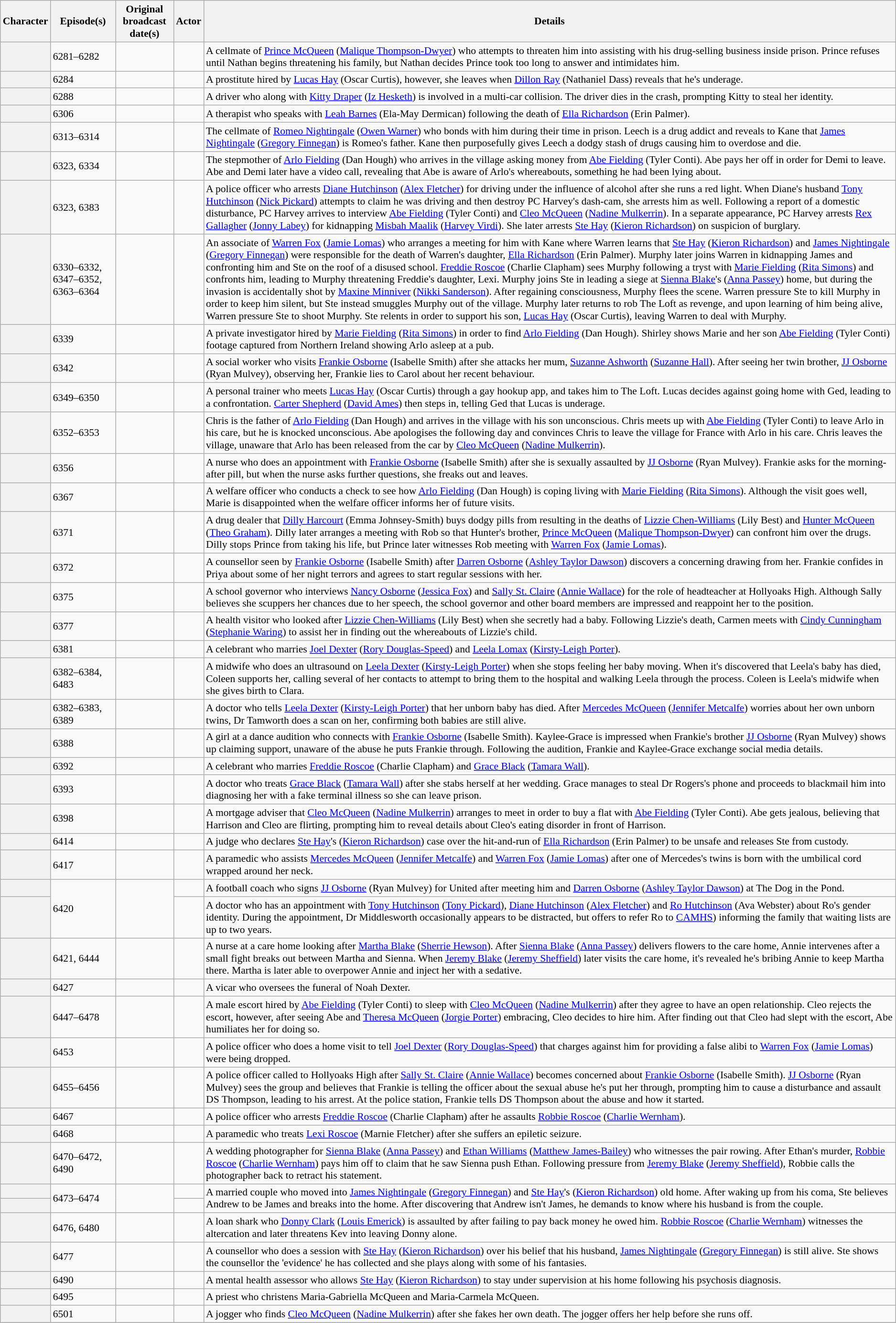<table class="wikitable plainrowheaders" style="font-size:90%">
<tr>
<th scope="col">Character</th>
<th scope="col">Episode(s)</th>
<th scope="col">Original broadcast date(s)</th>
<th scope="col">Actor</th>
<th scope="col">Details</th>
</tr>
<tr>
<th scope="row"></th>
<td>6281–6282</td>
<td></td>
<td></td>
<td>A cellmate of <a href='#'>Prince McQueen</a> (<a href='#'>Malique Thompson-Dwyer</a>) who attempts to threaten him into assisting with his drug-selling business inside prison. Prince refuses until Nathan begins threatening his family, but Nathan decides Prince took too long to answer and intimidates him.</td>
</tr>
<tr>
<th scope="row"></th>
<td>6284</td>
<td></td>
<td></td>
<td>A prostitute hired by <a href='#'>Lucas Hay</a> (Oscar Curtis), however, she leaves when <a href='#'>Dillon Ray</a> (Nathaniel Dass) reveals that he's underage.</td>
</tr>
<tr>
<th scope="row"></th>
<td>6288</td>
<td></td>
<td></td>
<td>A driver who along with <a href='#'>Kitty Draper</a> (<a href='#'>Iz Hesketh</a>) is involved in a multi-car collision. The driver dies in the crash, prompting Kitty to steal her identity.</td>
</tr>
<tr>
<th scope="row"></th>
<td>6306</td>
<td></td>
<td></td>
<td>A therapist who speaks with <a href='#'>Leah Barnes</a> (Ela-May Dermican) following the death of <a href='#'>Ella Richardson</a> (Erin Palmer).</td>
</tr>
<tr>
<th scope="row"></th>
<td>6313–6314</td>
<td></td>
<td></td>
<td>The cellmate of <a href='#'>Romeo Nightingale</a> (<a href='#'>Owen Warner</a>) who bonds with him during their time in prison. Leech is a drug addict and reveals to Kane that <a href='#'>James Nightingale</a> (<a href='#'>Gregory Finnegan</a>) is Romeo's father. Kane then purposefully gives Leech a dodgy stash of drugs causing him to overdose and die.</td>
</tr>
<tr>
<th scope="row"></th>
<td>6323, 6334</td>
<td></td>
<td></td>
<td>The stepmother of <a href='#'>Arlo Fielding</a> (Dan Hough) who arrives in the village asking money from <a href='#'>Abe Fielding</a> (Tyler Conti). Abe pays her off in order for Demi to leave. Abe and Demi later have a video call, revealing that Abe is aware of Arlo's whereabouts, something he had been lying about.</td>
</tr>
<tr>
<th scope="row"></th>
<td>6323, 6383</td>
<td></td>
<td></td>
<td>A police officer who arrests <a href='#'>Diane Hutchinson</a> (<a href='#'>Alex Fletcher</a>) for driving under the influence of alcohol after she runs a red light. When Diane's husband <a href='#'>Tony Hutchinson</a> (<a href='#'>Nick Pickard</a>) attempts to claim he was driving and then destroy PC Harvey's dash-cam, she arrests him as well. Following a report of a domestic disturbance, PC Harvey arrives to interview <a href='#'>Abe Fielding</a> (Tyler Conti) and <a href='#'>Cleo McQueen</a> (<a href='#'>Nadine Mulkerrin</a>). In a separate appearance, PC Harvey arrests <a href='#'>Rex Gallagher</a> (<a href='#'>Jonny Labey</a>) for kidnapping <a href='#'>Misbah Maalik</a> (<a href='#'>Harvey Virdi</a>). She later arrests <a href='#'>Ste Hay</a> (<a href='#'>Kieron Richardson</a>) on suspicion of burglary.</td>
</tr>
<tr>
<th scope="row"></th>
<td>6330–6332, 6347–6352, 6363–6364</td>
<td></td>
<td></td>
<td>An associate of <a href='#'>Warren Fox</a> (<a href='#'>Jamie Lomas</a>) who arranges a meeting for him with Kane where Warren learns that <a href='#'>Ste Hay</a> (<a href='#'>Kieron Richardson</a>) and <a href='#'>James Nightingale</a> (<a href='#'>Gregory Finnegan</a>) were responsible for the death of Warren's daughter, <a href='#'>Ella Richardson</a> (Erin Palmer). Murphy later joins Warren in kidnapping James and confronting him and Ste on the roof of a disused school. <a href='#'>Freddie Roscoe</a> (Charlie Clapham) sees Murphy following a tryst with <a href='#'>Marie Fielding</a> (<a href='#'>Rita Simons</a>) and confronts him, leading to Murphy threatening Freddie's daughter, Lexi. Murphy joins Ste in leading a siege at <a href='#'>Sienna Blake</a>'s (<a href='#'>Anna Passey</a>) home, but during the invasion is accidentally shot by <a href='#'>Maxine Minniver</a> (<a href='#'>Nikki Sanderson</a>). After regaining consciousness, Murphy flees the scene. Warren pressure Ste to kill Murphy in order to keep him silent, but Ste instead smuggles Murphy out of the village. Murphy later returns to rob The Loft as revenge, and upon learning of him being alive, Warren pressure Ste to shoot Murphy. Ste relents in order to support his son, <a href='#'>Lucas Hay</a> (Oscar Curtis), leaving Warren to deal with Murphy.</td>
</tr>
<tr>
<th scope="row"></th>
<td>6339</td>
<td></td>
<td></td>
<td>A private investigator hired by <a href='#'>Marie Fielding</a> (<a href='#'>Rita Simons</a>) in order to find <a href='#'>Arlo Fielding</a> (Dan Hough). Shirley shows Marie and her son <a href='#'>Abe Fielding</a> (Tyler Conti) footage captured from Northern Ireland showing Arlo asleep at a pub.</td>
</tr>
<tr>
<th scope="row"></th>
<td>6342</td>
<td></td>
<td></td>
<td>A social worker who visits <a href='#'>Frankie Osborne</a> (Isabelle Smith) after she attacks her mum, <a href='#'>Suzanne Ashworth</a> (<a href='#'>Suzanne Hall</a>). After seeing her twin brother, <a href='#'>JJ Osborne</a> (Ryan Mulvey), observing her, Frankie lies to Carol about her recent behaviour.</td>
</tr>
<tr>
<th scope="row"></th>
<td>6349–6350</td>
<td></td>
<td></td>
<td>A personal trainer who meets <a href='#'>Lucas Hay</a> (Oscar Curtis) through a gay hookup app, and takes him to The Loft. Lucas decides against going home with Ged, leading to a confrontation. <a href='#'>Carter Shepherd</a> (<a href='#'>David Ames</a>) then steps in, telling Ged that Lucas is underage.</td>
</tr>
<tr>
<th scope="row"></th>
<td>6352–6353</td>
<td></td>
<td></td>
<td>Chris is the father of <a href='#'>Arlo Fielding</a> (Dan Hough) and arrives in the village with his son unconscious. Chris meets up with <a href='#'>Abe Fielding</a> (Tyler Conti) to leave Arlo in his care, but he is knocked unconscious. Abe apologises the following day and convinces Chris to leave the village for France with Arlo in his care. Chris leaves the village, unaware that Arlo has been released from the car by <a href='#'>Cleo McQueen</a> (<a href='#'>Nadine Mulkerrin</a>).</td>
</tr>
<tr>
<th scope="row"></th>
<td>6356</td>
<td></td>
<td></td>
<td>A nurse who does an appointment with <a href='#'>Frankie Osborne</a> (Isabelle Smith) after she is sexually assaulted by <a href='#'>JJ Osborne</a> (Ryan Mulvey). Frankie asks for the morning-after pill, but when the nurse asks further questions, she freaks out and leaves.</td>
</tr>
<tr>
<th scope="row"></th>
<td>6367</td>
<td></td>
<td></td>
<td>A welfare officer who conducts a check to see how <a href='#'>Arlo Fielding</a> (Dan Hough) is coping living with <a href='#'>Marie Fielding</a> (<a href='#'>Rita Simons</a>). Although the visit goes well, Marie is disappointed when the welfare officer informs her of future visits.</td>
</tr>
<tr>
<th scope="row"></th>
<td>6371</td>
<td></td>
<td></td>
<td>A drug dealer that <a href='#'>Dilly Harcourt</a> (Emma Johnsey-Smith) buys dodgy pills from resulting in the deaths of <a href='#'>Lizzie Chen-Williams</a> (Lily Best) and <a href='#'>Hunter McQueen</a> (<a href='#'>Theo Graham</a>). Dilly later arranges a meeting with Rob so that Hunter's brother, <a href='#'>Prince McQueen</a> (<a href='#'>Malique Thompson-Dwyer</a>) can confront him over the drugs. Dilly stops Prince from taking his life, but Prince later witnesses Rob meeting with <a href='#'>Warren Fox</a> (<a href='#'>Jamie Lomas</a>).</td>
</tr>
<tr>
<th scope="row"></th>
<td>6372</td>
<td></td>
<td></td>
<td>A counsellor seen by <a href='#'>Frankie Osborne</a> (Isabelle Smith) after <a href='#'>Darren Osborne</a> (<a href='#'>Ashley Taylor Dawson</a>) discovers a concerning drawing from her. Frankie confides in Priya about some of her night terrors and agrees to start regular sessions with her.</td>
</tr>
<tr>
<th scope="row"></th>
<td>6375</td>
<td></td>
<td></td>
<td>A school governor who interviews <a href='#'>Nancy Osborne</a> (<a href='#'>Jessica Fox</a>) and <a href='#'>Sally St. Claire</a> (<a href='#'>Annie Wallace</a>) for the role of headteacher at Hollyoaks High. Although Sally believes she scuppers her chances due to her speech, the school governor and other board members are impressed and reappoint her to the position.</td>
</tr>
<tr>
<th scope="row"></th>
<td>6377</td>
<td></td>
<td></td>
<td>A health visitor who looked after <a href='#'>Lizzie Chen-Williams</a> (Lily Best) when she secretly had a baby. Following Lizzie's death, Carmen meets with <a href='#'>Cindy Cunningham</a> (<a href='#'>Stephanie Waring</a>) to assist her in finding out the whereabouts of Lizzie's child.</td>
</tr>
<tr>
<th scope="row"></th>
<td>6381</td>
<td></td>
<td></td>
<td>A celebrant who marries <a href='#'>Joel Dexter</a> (<a href='#'>Rory Douglas-Speed</a>) and <a href='#'>Leela Lomax</a> (<a href='#'>Kirsty-Leigh Porter</a>).</td>
</tr>
<tr>
<th scope="row"></th>
<td>6382–6384, 6483</td>
<td></td>
<td></td>
<td>A midwife who does an ultrasound on <a href='#'>Leela Dexter</a> (<a href='#'>Kirsty-Leigh Porter</a>) when she stops feeling her baby moving. When it's discovered that Leela's baby has died, Coleen supports her, calling several of her contacts to attempt to bring them to the hospital and walking Leela through the process. Coleen is Leela's midwife when she gives birth to Clara.</td>
</tr>
<tr>
<th scope="row"></th>
<td>6382–6383, 6389</td>
<td></td>
<td></td>
<td>A doctor who tells <a href='#'>Leela Dexter</a> (<a href='#'>Kirsty-Leigh Porter</a>) that her unborn baby has died. After <a href='#'>Mercedes McQueen</a> (<a href='#'>Jennifer Metcalfe</a>) worries about her own unborn twins, Dr Tamworth does a scan on her, confirming both babies are still alive.</td>
</tr>
<tr>
<th scope="row"></th>
<td>6388</td>
<td></td>
<td></td>
<td>A girl at a dance audition who connects with <a href='#'>Frankie Osborne</a> (Isabelle Smith). Kaylee-Grace is impressed when Frankie's brother <a href='#'>JJ Osborne</a> (Ryan Mulvey) shows up claiming support, unaware of the abuse he puts Frankie through. Following the audition, Frankie and Kaylee-Grace exchange social media details.</td>
</tr>
<tr>
<th scope="row"></th>
<td>6392</td>
<td></td>
<td></td>
<td>A celebrant who marries <a href='#'>Freddie Roscoe</a> (Charlie Clapham) and <a href='#'>Grace Black</a> (<a href='#'>Tamara Wall</a>).</td>
</tr>
<tr>
<th scope="row"></th>
<td>6393</td>
<td></td>
<td></td>
<td>A doctor who treats <a href='#'>Grace Black</a> (<a href='#'>Tamara Wall</a>) after she stabs herself at her wedding. Grace manages to steal Dr Rogers's phone and proceeds to blackmail him into diagnosing her with a fake terminal illness so she can leave prison.</td>
</tr>
<tr>
<th scope="row"></th>
<td>6398</td>
<td></td>
<td></td>
<td>A mortgage adviser that <a href='#'>Cleo McQueen</a> (<a href='#'>Nadine Mulkerrin</a>) arranges to meet in order to buy a flat with <a href='#'>Abe Fielding</a> (Tyler Conti). Abe gets jealous, believing that Harrison and Cleo are flirting, prompting him to reveal details about Cleo's eating disorder in front of Harrison.</td>
</tr>
<tr>
<th scope="row"></th>
<td>6414</td>
<td></td>
<td></td>
<td>A judge who declares <a href='#'>Ste Hay</a>'s (<a href='#'>Kieron Richardson</a>) case over the hit-and-run of <a href='#'>Ella Richardson</a> (Erin Palmer) to be unsafe and releases Ste from custody.</td>
</tr>
<tr>
<th scope="row"></th>
<td>6417</td>
<td></td>
<td></td>
<td>A paramedic who assists <a href='#'>Mercedes McQueen</a> (<a href='#'>Jennifer Metcalfe</a>) and <a href='#'>Warren Fox</a> (<a href='#'>Jamie Lomas</a>) after one of Mercedes's twins is born with the umbilical cord wrapped around her neck.</td>
</tr>
<tr>
<th scope="row"></th>
<td rowspan="2">6420</td>
<td rowspan="2"></td>
<td></td>
<td>A football coach who signs <a href='#'>JJ Osborne</a> (Ryan Mulvey) for United after meeting him and <a href='#'>Darren Osborne</a> (<a href='#'>Ashley Taylor Dawson</a>) at The Dog in the Pond.</td>
</tr>
<tr>
<th scope="row"></th>
<td></td>
<td>A doctor who has an appointment with <a href='#'>Tony Hutchinson</a> (<a href='#'>Tony Pickard</a>), <a href='#'>Diane Hutchinson</a> (<a href='#'>Alex Fletcher</a>) and <a href='#'>Ro Hutchinson</a> (Ava Webster) about Ro's gender identity. During the appointment, Dr Middlesworth occasionally appears to be distracted, but offers to refer Ro to <a href='#'>CAMHS</a>) informing the family that waiting lists are up to two years.</td>
</tr>
<tr>
<th scope="row"></th>
<td>6421, 6444</td>
<td></td>
<td></td>
<td>A nurse at a care home looking after <a href='#'>Martha Blake</a> (<a href='#'>Sherrie Hewson</a>). After <a href='#'>Sienna Blake</a> (<a href='#'>Anna Passey</a>) delivers flowers to the care home, Annie intervenes after a small fight breaks out between Martha and Sienna. When <a href='#'>Jeremy Blake</a> (<a href='#'>Jeremy Sheffield</a>) later visits the care home, it's revealed he's bribing Annie to keep Martha there. Martha is later able to overpower Annie and inject her with a sedative.</td>
</tr>
<tr>
<th scope="row"></th>
<td>6427</td>
<td></td>
<td></td>
<td>A vicar who oversees the funeral of Noah Dexter.</td>
</tr>
<tr>
<th scope="row"></th>
<td>6447–6478</td>
<td></td>
<td></td>
<td>A male escort hired by <a href='#'>Abe Fielding</a> (Tyler Conti) to sleep with <a href='#'>Cleo McQueen</a> (<a href='#'>Nadine Mulkerrin</a>) after they agree to have an open relationship. Cleo rejects the escort, however, after seeing Abe and <a href='#'>Theresa McQueen</a> (<a href='#'>Jorgie Porter</a>) embracing, Cleo decides to hire him. After finding out that Cleo had slept with the escort, Abe humiliates her for doing so.</td>
</tr>
<tr>
<th scope="row"></th>
<td>6453</td>
<td></td>
<td></td>
<td>A police officer who does a home visit to tell <a href='#'>Joel Dexter</a> (<a href='#'>Rory Douglas-Speed</a>) that charges against him for providing a false alibi to <a href='#'>Warren Fox</a> (<a href='#'>Jamie Lomas</a>) were being dropped.</td>
</tr>
<tr>
<th scope="row"></th>
<td>6455–6456</td>
<td></td>
<td></td>
<td>A police officer called to Hollyoaks High after <a href='#'>Sally St. Claire</a> (<a href='#'>Annie Wallace</a>) becomes concerned about <a href='#'>Frankie Osborne</a> (Isabelle Smith). <a href='#'>JJ Osborne</a> (Ryan Mulvey) sees the group and believes that Frankie is telling the officer about the sexual abuse he's put her through, prompting him to cause a disturbance and assault DS Thompson, leading to his arrest. At the police station, Frankie tells DS Thompson about the abuse and how it started.</td>
</tr>
<tr>
<th scope="row"></th>
<td>6467</td>
<td></td>
<td></td>
<td>A police officer who arrests <a href='#'>Freddie Roscoe</a> (Charlie Clapham) after he assaults <a href='#'>Robbie Roscoe</a> (<a href='#'>Charlie Wernham</a>).</td>
</tr>
<tr>
<th scope="row"></th>
<td>6468</td>
<td></td>
<td></td>
<td>A paramedic who treats <a href='#'>Lexi Roscoe</a> (Marnie Fletcher) after she suffers an epiletic seizure.</td>
</tr>
<tr>
<th scope="row"></th>
<td>6470–6472, 6490</td>
<td></td>
<td></td>
<td>A wedding photographer for <a href='#'>Sienna Blake</a> (<a href='#'>Anna Passey</a>) and <a href='#'>Ethan Williams</a> (<a href='#'>Matthew James-Bailey</a>) who witnesses the pair rowing. After Ethan's murder, <a href='#'>Robbie Roscoe</a> (<a href='#'>Charlie Wernham</a>) pays him off to claim that he saw Sienna push Ethan. Following pressure from <a href='#'>Jeremy Blake</a> (<a href='#'>Jeremy Sheffield</a>), Robbie calls the photographer back to retract his statement.</td>
</tr>
<tr>
<th scope="row"></th>
<td rowspan="2">6473–6474</td>
<td rowspan="2"></td>
<td></td>
<td rowspan="2">A married couple who moved into <a href='#'>James Nightingale</a> (<a href='#'>Gregory Finnegan</a>) and <a href='#'>Ste Hay</a>'s (<a href='#'>Kieron Richardson</a>) old home. After waking up from his coma, Ste believes Andrew to be James and breaks into the home. After discovering that Andrew isn't James, he demands to know where his husband is from the couple.</td>
</tr>
<tr>
<th scope="row"></th>
<td></td>
</tr>
<tr>
<th scope="row"></th>
<td>6476, 6480</td>
<td></td>
<td></td>
<td>A loan shark who <a href='#'>Donny Clark</a> (<a href='#'>Louis Emerick</a>) is assaulted by after failing to pay back money he owed him. <a href='#'>Robbie Roscoe</a> (<a href='#'>Charlie Wernham</a>) witnesses the altercation and later threatens Kev into leaving Donny alone.</td>
</tr>
<tr>
<th scope="row"></th>
<td>6477</td>
<td></td>
<td></td>
<td>A counsellor who does a session with <a href='#'>Ste Hay</a> (<a href='#'>Kieron Richardson</a>) over his belief that his husband, <a href='#'>James Nightingale</a> (<a href='#'>Gregory Finnegan</a>) is still alive. Ste shows the counsellor the 'evidence' he has collected and she plays along with some of his fantasies.</td>
</tr>
<tr>
<th scope="row"></th>
<td>6490</td>
<td></td>
<td></td>
<td>A mental health assessor who allows <a href='#'>Ste Hay</a> (<a href='#'>Kieron Richardson</a>) to stay under supervision at his home following his psychosis diagnosis.</td>
</tr>
<tr>
<th scope="row"></th>
<td>6495</td>
<td></td>
<td></td>
<td>A priest who christens Maria-Gabriella McQueen and Maria-Carmela McQueen.</td>
</tr>
<tr>
<th scope="row"></th>
<td>6501</td>
<td></td>
<td></td>
<td>A jogger who finds <a href='#'>Cleo McQueen</a> (<a href='#'>Nadine Mulkerrin</a>) after she fakes her own death. The jogger offers her help before she runs off.</td>
</tr>
<tr>
</tr>
</table>
